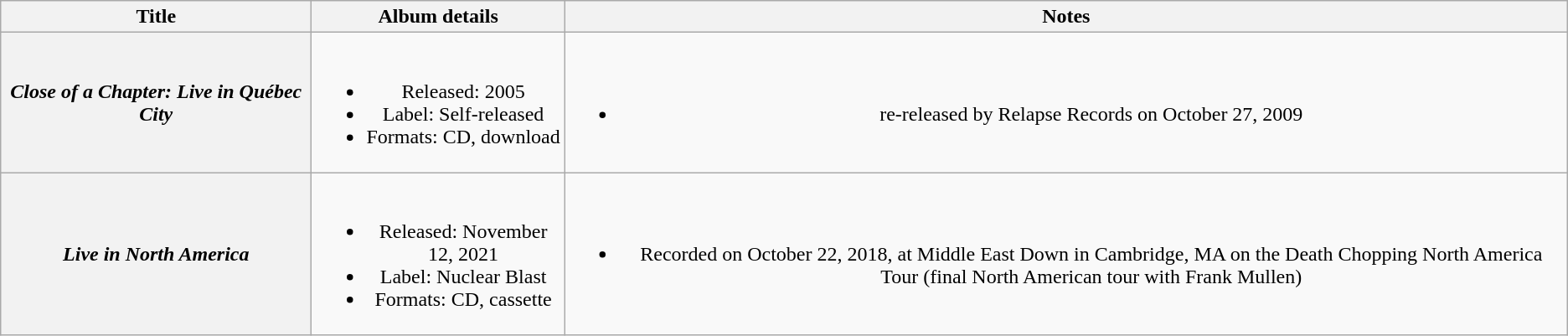<table class="wikitable plainrowheaders" style="text-align:center;">
<tr>
<th scope="col" style="width:15em;">Title</th>
<th scope="col">Album details</th>
<th scope="col">Notes</th>
</tr>
<tr>
<th scope="row"><em>Close of a Chapter: Live in Québec City</em></th>
<td><br><ul><li>Released: 2005</li><li>Label: Self-released</li><li>Formats: CD, download</li></ul></td>
<td><br><ul><li>re-released by Relapse Records on October 27, 2009</li></ul></td>
</tr>
<tr>
<th scope="row"><em>Live in North America</em></th>
<td><br><ul><li>Released: November 12, 2021</li><li>Label: Nuclear Blast</li><li>Formats: CD, cassette</li></ul></td>
<td><br><ul><li>Recorded on October 22, 2018, at Middle East Down in Cambridge, MA on the Death Chopping North America Tour (final North American tour with Frank Mullen)</li></ul></td>
</tr>
</table>
